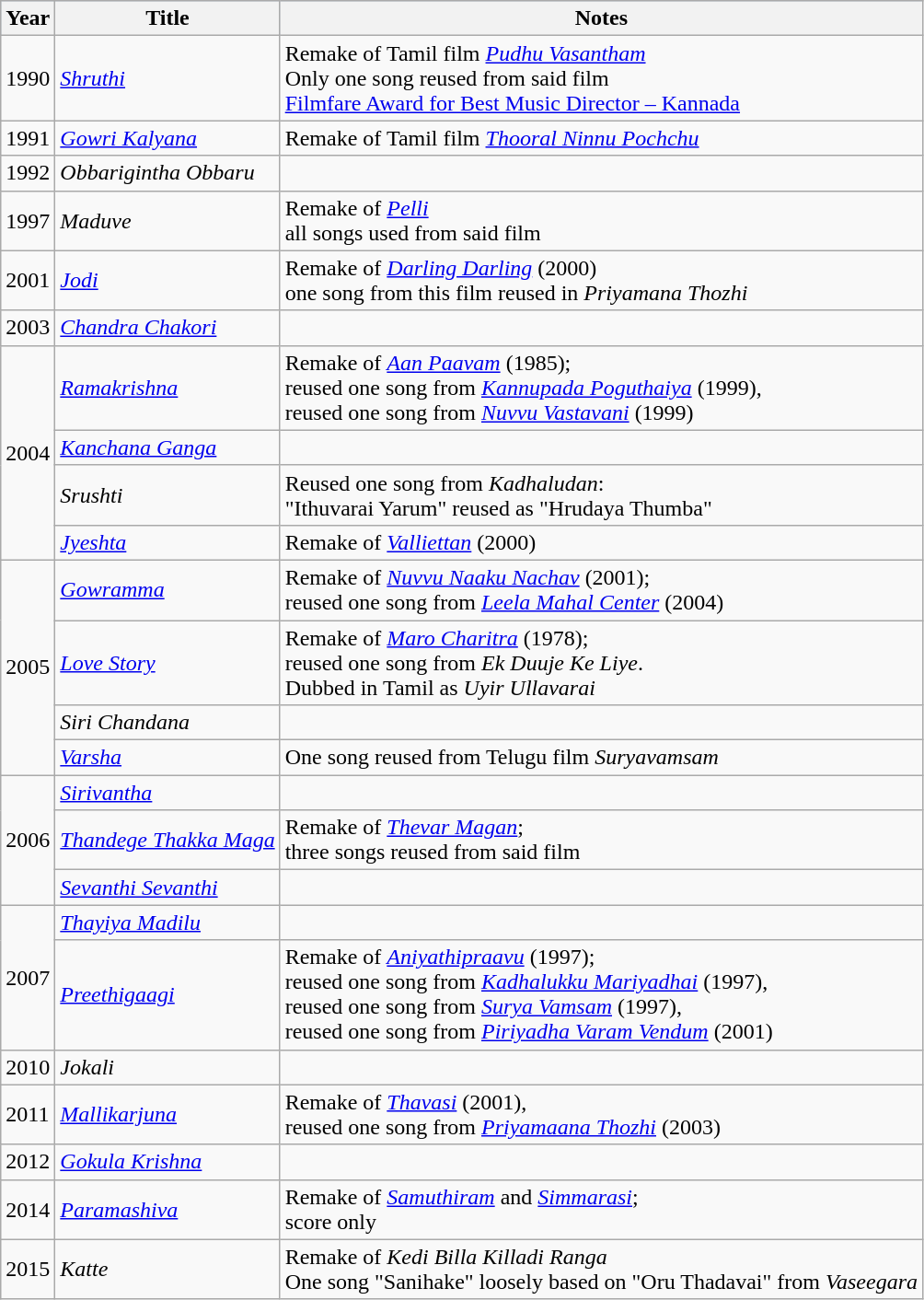<table class="wikitable">
<tr style="background:LightSteelBlue; text-align:center;">
<th>Year</th>
<th>Title</th>
<th>Notes</th>
</tr>
<tr>
<td>1990</td>
<td><em><a href='#'>Shruthi</a></em></td>
<td>Remake of Tamil film <em><a href='#'>Pudhu Vasantham</a></em><br>Only one song reused from said film<br><a href='#'>Filmfare Award for Best Music Director – Kannada</a></td>
</tr>
<tr>
<td>1991</td>
<td><em><a href='#'>Gowri Kalyana</a></em></td>
<td>Remake of Tamil film <em><a href='#'>Thooral Ninnu Pochchu</a></em></td>
</tr>
<tr>
<td>1992</td>
<td><em>Obbarigintha Obbaru</em></td>
<td></td>
</tr>
<tr>
<td>1997</td>
<td><em>Maduve</em></td>
<td>Remake of <em><a href='#'>Pelli</a></em><br>all songs used from said film</td>
</tr>
<tr>
<td>2001</td>
<td><em><a href='#'>Jodi</a></em></td>
<td>Remake of <em><a href='#'>Darling Darling</a></em> (2000)<br>one song from this film reused in <em>Priyamana Thozhi</em></td>
</tr>
<tr>
<td>2003</td>
<td><em><a href='#'>Chandra Chakori</a></em></td>
<td></td>
</tr>
<tr>
<td rowspan="4">2004</td>
<td><em><a href='#'>Ramakrishna</a></em></td>
<td>Remake of <em><a href='#'>Aan Paavam</a></em> (1985);<br>reused one song from <em><a href='#'>Kannupada Poguthaiya</a></em> (1999),<br>reused one song from <em><a href='#'>Nuvvu Vastavani</a></em> (1999)</td>
</tr>
<tr>
<td><em><a href='#'>Kanchana Ganga</a></em></td>
<td></td>
</tr>
<tr>
<td><em>Srushti</em></td>
<td>Reused one song from <em>Kadhaludan</em>:<br>"Ithuvarai Yarum" reused as "Hrudaya Thumba"</td>
</tr>
<tr>
<td><em><a href='#'>Jyeshta</a></em></td>
<td>Remake of <em><a href='#'>Valliettan</a></em> (2000)</td>
</tr>
<tr>
<td rowspan="4">2005</td>
<td><em><a href='#'>Gowramma</a></em></td>
<td>Remake of <em><a href='#'>Nuvvu Naaku Nachav</a></em> (2001);<br>reused one song from <em><a href='#'>Leela Mahal Center</a></em> (2004)</td>
</tr>
<tr>
<td><em><a href='#'>Love Story</a></em></td>
<td>Remake of <em><a href='#'>Maro Charitra</a></em> (1978);<br>reused one song from <em>Ek Duuje Ke Liye</em>.<br>Dubbed in Tamil as <em>Uyir Ullavarai</em></td>
</tr>
<tr>
<td><em>Siri Chandana</em></td>
<td></td>
</tr>
<tr>
<td><em><a href='#'>Varsha</a></em></td>
<td>One song reused from Telugu film <em>Suryavamsam</em></td>
</tr>
<tr>
<td rowspan="3">2006</td>
<td><em><a href='#'>Sirivantha</a></em></td>
<td></td>
</tr>
<tr>
<td><em><a href='#'>Thandege Thakka Maga</a></em></td>
<td>Remake of <em><a href='#'>Thevar Magan</a></em>;<br>three songs reused from said film</td>
</tr>
<tr>
<td><em><a href='#'>Sevanthi Sevanthi</a></em></td>
<td></td>
</tr>
<tr>
<td rowspan="2">2007</td>
<td><em><a href='#'>Thayiya Madilu</a></em></td>
<td></td>
</tr>
<tr>
<td><em><a href='#'>Preethigaagi</a></em></td>
<td>Remake of <em><a href='#'>Aniyathipraavu</a></em> (1997);<br>reused one song from <em><a href='#'>Kadhalukku Mariyadhai</a></em> (1997),<br>reused one song from <em><a href='#'>Surya Vamsam</a></em> (1997),<br>reused one song from <em><a href='#'>Piriyadha Varam Vendum</a></em> (2001)</td>
</tr>
<tr>
<td>2010</td>
<td><em>Jokali</em></td>
<td></td>
</tr>
<tr>
<td>2011</td>
<td><em><a href='#'>Mallikarjuna</a></em></td>
<td>Remake of <em><a href='#'>Thavasi</a></em> (2001),<br>reused one song from <em><a href='#'>Priyamaana Thozhi</a></em> (2003)</td>
</tr>
<tr>
<td>2012</td>
<td><em><a href='#'>Gokula Krishna</a></em></td>
<td></td>
</tr>
<tr>
<td>2014</td>
<td><em><a href='#'>Paramashiva</a></em></td>
<td>Remake of <em><a href='#'>Samuthiram</a></em> and <em><a href='#'>Simmarasi</a></em>;<br>score only</td>
</tr>
<tr>
<td>2015</td>
<td><em>Katte</em></td>
<td>Remake of <em>Kedi Billa Killadi Ranga</em><br>One song "Sanihake" loosely based on "Oru Thadavai" from <em>Vaseegara</em></td>
</tr>
</table>
